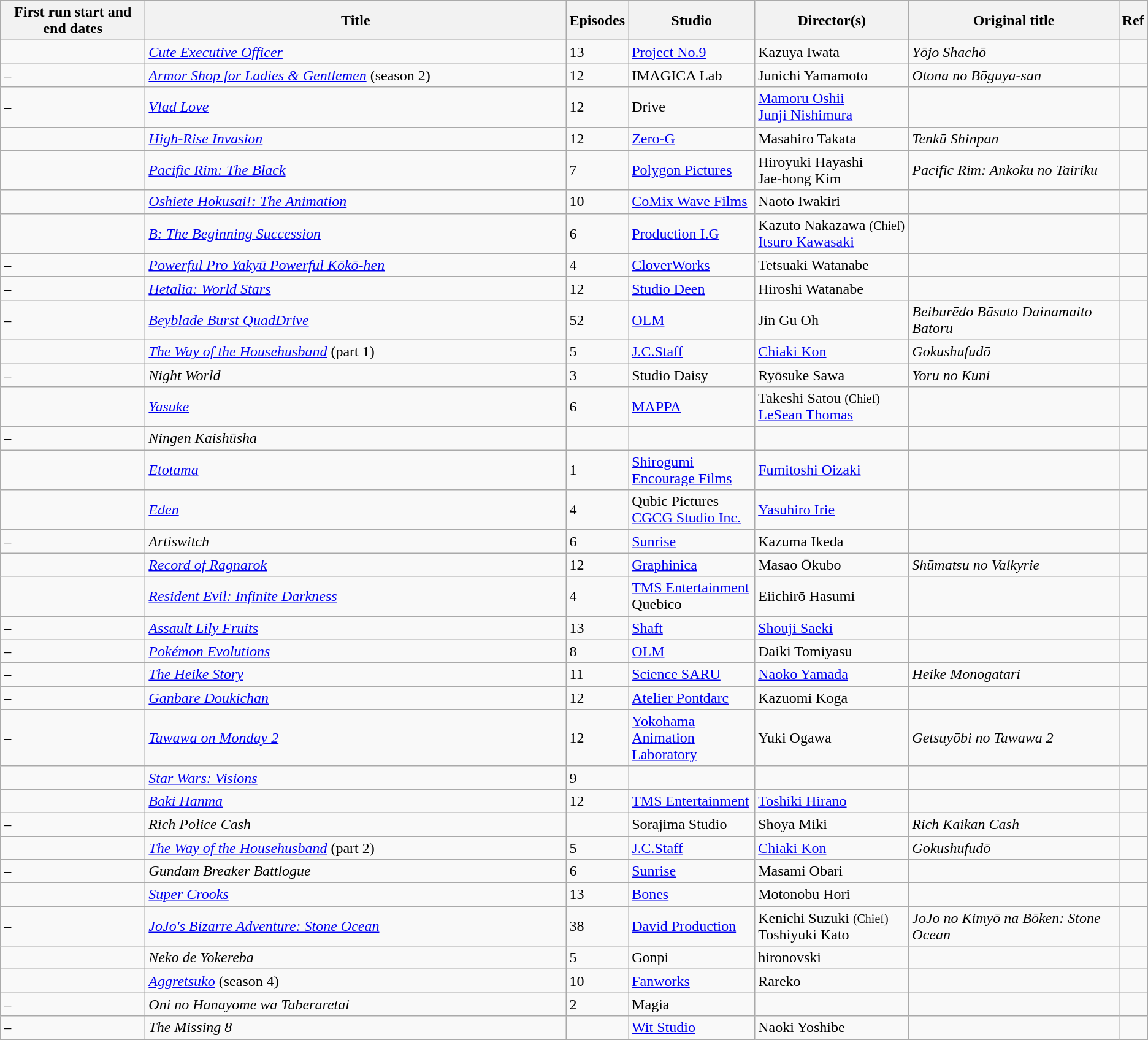<table class="wikitable sortable">
<tr>
<th data-sort- type="text" style="width:150px;">First run start and end dates</th>
<th style="width:450px;">Title</th>
<th data-sort- type="text" style="width:10px;">Episodes</th>
<th data-sort- type="text" style="width:130px;">Studio</th>
<th data-sort- type="text" style="width:160px;">Director(s)</th>
<th>Original title</th>
<th class="unsortable" style="width:5px;">Ref</th>
</tr>
<tr>
<td></td>
<td><em><a href='#'>Cute Executive Officer</a></em></td>
<td>13</td>
<td><a href='#'>Project No.9</a></td>
<td>Kazuya Iwata</td>
<td><em>Yōjo Shachō</em></td>
<td></td>
</tr>
<tr>
<td> – </td>
<td><em><a href='#'>Armor Shop for Ladies & Gentlemen</a></em> (season 2)</td>
<td>12</td>
<td>IMAGICA Lab</td>
<td>Junichi Yamamoto</td>
<td><em>Otona no Bōguya-san</em></td>
<td></td>
</tr>
<tr>
<td> – </td>
<td><em><a href='#'>Vlad Love</a></em></td>
<td>12</td>
<td>Drive</td>
<td><a href='#'>Mamoru Oshii</a> <br><a href='#'>Junji Nishimura</a></td>
<td></td>
<td></td>
</tr>
<tr>
<td></td>
<td><em><a href='#'>High-Rise Invasion</a></em></td>
<td>12</td>
<td><a href='#'>Zero-G</a></td>
<td>Masahiro Takata</td>
<td><em>Tenkū Shinpan</em></td>
<td></td>
</tr>
<tr>
<td></td>
<td><em><a href='#'>Pacific Rim: The Black</a></em></td>
<td>7</td>
<td><a href='#'>Polygon Pictures</a></td>
<td>Hiroyuki Hayashi<br>Jae-hong Kim</td>
<td><em>Pacific Rim: Ankoku no Tairiku</em></td>
<td></td>
</tr>
<tr>
<td></td>
<td><em><a href='#'>Oshiete Hokusai!: The Animation</a></em></td>
<td>10</td>
<td><a href='#'>CoMix Wave Films</a></td>
<td>Naoto Iwakiri</td>
<td></td>
<td></td>
</tr>
<tr>
<td></td>
<td><em><a href='#'>B: The Beginning Succession</a></em></td>
<td>6</td>
<td><a href='#'>Production I.G</a></td>
<td>Kazuto Nakazawa <small>(Chief)</small><br><a href='#'>Itsuro Kawasaki</a></td>
<td></td>
<td></td>
</tr>
<tr>
<td> – </td>
<td><em><a href='#'>Powerful Pro Yakyū Powerful Kōkō-hen</a></em></td>
<td>4</td>
<td><a href='#'>CloverWorks</a></td>
<td>Tetsuaki Watanabe</td>
<td></td>
<td></td>
</tr>
<tr>
<td> – </td>
<td><em><a href='#'>Hetalia: World Stars</a></em></td>
<td>12</td>
<td><a href='#'>Studio Deen</a></td>
<td>Hiroshi Watanabe</td>
<td></td>
<td></td>
</tr>
<tr>
<td> – </td>
<td><em><a href='#'>Beyblade Burst QuadDrive</a></em></td>
<td>52</td>
<td><a href='#'>OLM</a></td>
<td>Jin Gu Oh</td>
<td><em>Beiburēdo Bāsuto Dainamaito Batoru</em></td>
<td></td>
</tr>
<tr>
<td></td>
<td><em><a href='#'>The Way of the Househusband</a></em> (part 1)</td>
<td>5</td>
<td><a href='#'>J.C.Staff</a></td>
<td><a href='#'>Chiaki Kon</a></td>
<td><em>Gokushufudō</em></td>
<td></td>
</tr>
<tr>
<td> – </td>
<td><em>Night World</em></td>
<td>3</td>
<td>Studio Daisy</td>
<td>Ryōsuke Sawa</td>
<td><em>Yoru no Kuni</em></td>
<td></td>
</tr>
<tr>
<td></td>
<td><em><a href='#'>Yasuke</a></em></td>
<td>6</td>
<td><a href='#'>MAPPA</a></td>
<td>Takeshi Satou <small>(Chief)</small><br><a href='#'>LeSean Thomas</a></td>
<td></td>
<td></td>
</tr>
<tr>
<td> –</td>
<td><em>Ningen Kaishūsha</em></td>
<td></td>
<td></td>
<td></td>
<td></td>
<td></td>
</tr>
<tr>
<td></td>
<td><em><a href='#'>Etotama</a></em></td>
<td>1</td>
<td><a href='#'>Shirogumi</a><br><a href='#'>Encourage Films</a></td>
<td><a href='#'>Fumitoshi Oizaki</a></td>
<td></td>
<td></td>
</tr>
<tr>
<td></td>
<td><em><a href='#'>Eden</a></em></td>
<td>4</td>
<td>Qubic Pictures<br><a href='#'>CGCG Studio Inc.</a></td>
<td><a href='#'>Yasuhiro Irie</a></td>
<td></td>
<td></td>
</tr>
<tr>
<td> – </td>
<td><em>Artiswitch</em></td>
<td>6</td>
<td><a href='#'>Sunrise</a></td>
<td>Kazuma Ikeda</td>
<td></td>
<td></td>
</tr>
<tr>
<td></td>
<td><em><a href='#'>Record of Ragnarok</a></em></td>
<td>12</td>
<td><a href='#'>Graphinica</a></td>
<td>Masao Ōkubo</td>
<td><em>Shūmatsu no Valkyrie</em></td>
<td></td>
</tr>
<tr>
<td></td>
<td><em><a href='#'>Resident Evil: Infinite Darkness</a></em></td>
<td>4</td>
<td><a href='#'>TMS Entertainment</a><br>Quebico</td>
<td>Eiichirō Hasumi</td>
<td></td>
<td></td>
</tr>
<tr>
<td> – </td>
<td><em><a href='#'>Assault Lily Fruits</a></em></td>
<td>13</td>
<td><a href='#'>Shaft</a></td>
<td><a href='#'>Shouji Saeki</a></td>
<td></td>
<td></td>
</tr>
<tr>
<td> – </td>
<td><em><a href='#'>Pokémon Evolutions</a></em></td>
<td>8</td>
<td><a href='#'>OLM</a></td>
<td>Daiki Tomiyasu</td>
<td></td>
<td></td>
</tr>
<tr>
<td> – </td>
<td><em><a href='#'>The Heike Story</a></em></td>
<td>11</td>
<td><a href='#'>Science SARU</a></td>
<td><a href='#'>Naoko Yamada</a></td>
<td><em>Heike Monogatari</em></td>
<td></td>
</tr>
<tr>
<td> – </td>
<td><em><a href='#'>Ganbare Doukichan</a></em></td>
<td>12</td>
<td><a href='#'>Atelier Pontdarc</a></td>
<td>Kazuomi Koga</td>
<td></td>
<td></td>
</tr>
<tr>
<td> – </td>
<td><em><a href='#'>Tawawa on Monday 2</a></em></td>
<td>12</td>
<td><a href='#'>Yokohama Animation Laboratory</a></td>
<td>Yuki Ogawa</td>
<td><em>Getsuyōbi no Tawawa 2</em></td>
<td></td>
</tr>
<tr>
<td></td>
<td><em><a href='#'>Star Wars: Visions</a></em></td>
<td>9</td>
<td></td>
<td></td>
<td></td>
<td></td>
</tr>
<tr>
<td></td>
<td><em><a href='#'>Baki Hanma</a></em></td>
<td>12</td>
<td><a href='#'>TMS Entertainment</a></td>
<td><a href='#'>Toshiki Hirano</a></td>
<td></td>
<td></td>
</tr>
<tr>
<td> –</td>
<td><em>Rich Police Cash</em></td>
<td></td>
<td>Sorajima Studio</td>
<td>Shoya Miki</td>
<td><em>Rich Kaikan Cash</em></td>
<td></td>
</tr>
<tr>
<td></td>
<td><em><a href='#'>The Way of the Househusband</a></em> (part 2)</td>
<td>5</td>
<td><a href='#'>J.C.Staff</a></td>
<td><a href='#'>Chiaki Kon</a></td>
<td><em>Gokushufudō</em></td>
<td></td>
</tr>
<tr>
<td> – </td>
<td><em>Gundam Breaker Battlogue</em></td>
<td>6</td>
<td><a href='#'>Sunrise</a></td>
<td>Masami Obari</td>
<td></td>
<td></td>
</tr>
<tr>
<td></td>
<td><em><a href='#'>Super Crooks</a></em></td>
<td>13</td>
<td><a href='#'>Bones</a></td>
<td>Motonobu Hori</td>
<td></td>
<td></td>
</tr>
<tr>
<td> – </td>
<td><em><a href='#'>JoJo's Bizarre Adventure: Stone Ocean</a></em></td>
<td>38</td>
<td><a href='#'>David Production</a></td>
<td>Kenichi Suzuki <small>(Chief)</small><br>Toshiyuki Kato</td>
<td><em>JoJo no Kimyō na Bōken: Stone Ocean</em></td>
<td></td>
</tr>
<tr>
<td></td>
<td><em>Neko de Yokereba</em></td>
<td>5</td>
<td>Gonpi</td>
<td>hironovski</td>
<td></td>
<td></td>
</tr>
<tr>
<td></td>
<td><em><a href='#'>Aggretsuko</a></em> (season 4)</td>
<td>10</td>
<td><a href='#'>Fanworks</a></td>
<td>Rareko</td>
<td></td>
<td></td>
</tr>
<tr>
<td> – </td>
<td><em>Oni no Hanayome wa Taberaretai</em></td>
<td>2</td>
<td>Magia</td>
<td></td>
<td></td>
<td></td>
</tr>
<tr>
<td> –</td>
<td><em>The Missing 8</em></td>
<td></td>
<td><a href='#'>Wit Studio</a></td>
<td>Naoki Yoshibe</td>
<td></td>
<td></td>
</tr>
</table>
